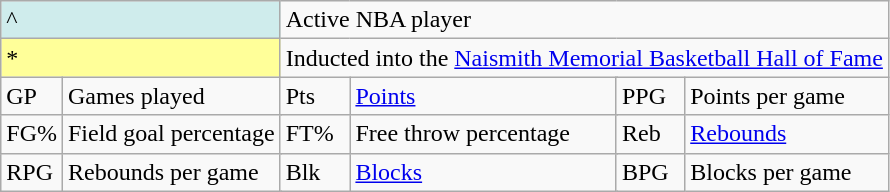<table class="wikitable">
<tr>
<td style="background-color:#CFECEC; width:4em" colspan=2>^</td>
<td colspan=6>Active NBA player</td>
</tr>
<tr>
<td style="background-color:#FFFF99; width:4em" colspan=2>*</td>
<td colspan=6>Inducted into the <a href='#'>Naismith Memorial Basketball Hall of Fame</a></td>
</tr>
<tr>
<td style="width:1em">GP</td>
<td colspan=2>Games played</td>
<td>Pts</td>
<td colspan=2><a href='#'>Points</a></td>
<td>PPG</td>
<td>Points per game</td>
</tr>
<tr>
<td style="width:1em">FG%</td>
<td colspan=2>Field goal percentage</td>
<td>FT%</td>
<td colspan=2>Free throw percentage</td>
<td>Reb</td>
<td><a href='#'>Rebounds</a></td>
</tr>
<tr>
<td style="width:1em">RPG</td>
<td colspan=2>Rebounds per game</td>
<td>Blk</td>
<td colspan=2><a href='#'>Blocks</a></td>
<td>BPG</td>
<td>Blocks per game</td>
</tr>
</table>
